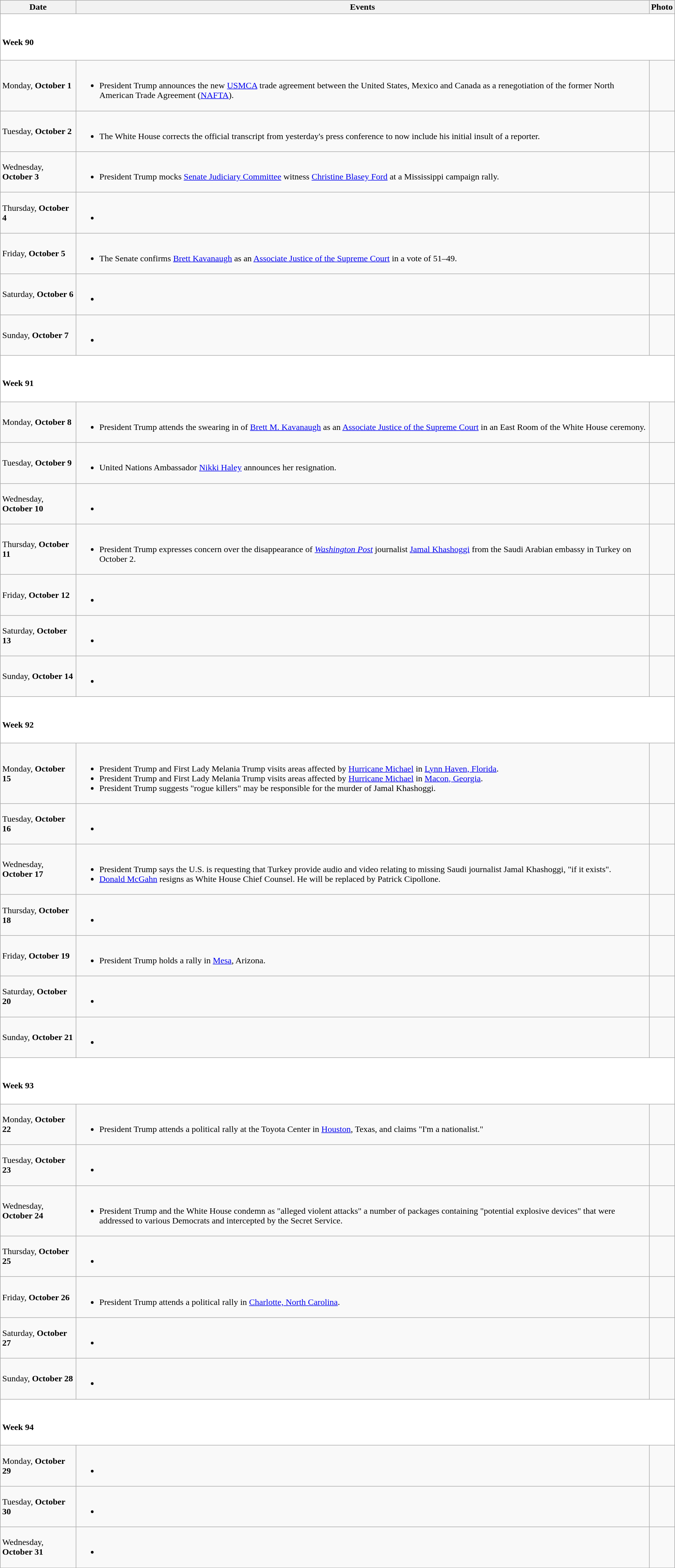<table class="wikitable">
<tr>
<th>Date</th>
<th>Events</th>
<th>Photo</th>
</tr>
<tr style="background:white;">
<td colspan="3"><br><h4>Week 90</h4></td>
</tr>
<tr>
<td>Monday, <strong>October 1</strong></td>
<td><br><ul><li>President Trump announces the new <a href='#'>USMCA</a> trade agreement between the United States, Mexico and Canada as a renegotiation of the former North American Trade Agreement (<a href='#'>NAFTA</a>).</li></ul></td>
<td></td>
</tr>
<tr>
<td>Tuesday, <strong>October 2</strong></td>
<td><br><ul><li>The White House corrects the official transcript from yesterday's press conference to now include his initial insult of a reporter.</li></ul></td>
<td></td>
</tr>
<tr>
<td>Wednesday, <strong>October 3</strong></td>
<td><br><ul><li>President Trump mocks <a href='#'>Senate Judiciary Committee</a> witness <a href='#'>Christine Blasey Ford</a> at a Mississippi campaign rally.</li></ul></td>
<td></td>
</tr>
<tr>
<td>Thursday, <strong>October 4</strong></td>
<td><br><ul><li></li></ul></td>
<td></td>
</tr>
<tr>
<td>Friday, <strong>October 5</strong></td>
<td><br><ul><li>The Senate confirms <a href='#'>Brett Kavanaugh</a> as an <a href='#'>Associate Justice of the Supreme Court</a> in a vote of 51–49.</li></ul></td>
<td></td>
</tr>
<tr>
<td>Saturday, <strong>October 6</strong></td>
<td><br><ul><li></li></ul></td>
<td></td>
</tr>
<tr>
<td>Sunday, <strong>October 7</strong></td>
<td><br><ul><li></li></ul></td>
<td></td>
</tr>
<tr style="background:white;">
<td colspan="3"><br><h4>Week 91</h4></td>
</tr>
<tr>
<td>Monday, <strong>October 8</strong></td>
<td><br><ul><li>President Trump attends the swearing in of <a href='#'>Brett M. Kavanaugh</a> as an <a href='#'>Associate Justice of the Supreme Court</a> in an East Room of the White House ceremony.</li></ul></td>
<td></td>
</tr>
<tr>
<td>Tuesday, <strong>October 9</strong></td>
<td><br><ul><li>United Nations Ambassador <a href='#'>Nikki Haley</a> announces her resignation.</li></ul></td>
<td></td>
</tr>
<tr>
<td>Wednesday, <strong>October 10</strong></td>
<td><br><ul><li></li></ul></td>
<td></td>
</tr>
<tr>
<td>Thursday, <strong>October 11</strong></td>
<td><br><ul><li>President Trump expresses concern over the disappearance of <em><a href='#'>Washington Post</a></em> journalist <a href='#'>Jamal Khashoggi</a> from the Saudi Arabian embassy in Turkey on October 2.</li></ul></td>
<td></td>
</tr>
<tr>
<td>Friday, <strong>October 12</strong></td>
<td><br><ul><li></li></ul></td>
<td></td>
</tr>
<tr>
<td>Saturday, <strong>October 13</strong></td>
<td><br><ul><li></li></ul></td>
<td></td>
</tr>
<tr>
<td>Sunday, <strong>October 14</strong></td>
<td><br><ul><li></li></ul></td>
<td></td>
</tr>
<tr style="background:white;">
<td colspan="3"><br><h4>Week 92</h4></td>
</tr>
<tr>
<td>Monday, <strong>October 15</strong></td>
<td><br><ul><li>President Trump and First Lady Melania Trump visits areas affected by <a href='#'>Hurricane Michael</a> in <a href='#'>Lynn Haven, Florida</a>.</li><li>President Trump and First Lady Melania Trump visits areas affected by <a href='#'>Hurricane Michael</a> in <a href='#'>Macon, Georgia</a>.</li><li>President Trump suggests "rogue killers" may be responsible for the murder of Jamal Khashoggi.</li></ul></td>
<td><br></td>
</tr>
<tr>
<td>Tuesday, <strong>October 16</strong></td>
<td><br><ul><li></li></ul></td>
<td></td>
</tr>
<tr>
<td>Wednesday, <strong>October 17</strong></td>
<td><br><ul><li>President Trump says the U.S. is requesting that Turkey provide audio and video relating to missing Saudi journalist Jamal Khashoggi, "if it exists".</li><li><a href='#'>Donald McGahn</a> resigns as White House Chief Counsel. He will be replaced by Patrick Cipollone.</li></ul></td>
<td></td>
</tr>
<tr>
<td>Thursday, <strong>October 18</strong></td>
<td><br><ul><li></li></ul></td>
<td></td>
</tr>
<tr>
<td>Friday, <strong>October 19</strong></td>
<td><br><ul><li>President Trump holds a rally in <a href='#'>Mesa</a>, Arizona.</li></ul></td>
<td></td>
</tr>
<tr>
<td>Saturday, <strong>October 20</strong></td>
<td><br><ul><li></li></ul></td>
<td></td>
</tr>
<tr>
<td>Sunday, <strong>October 21</strong></td>
<td><br><ul><li></li></ul></td>
<td></td>
</tr>
<tr style="background:white;">
<td colspan="3"><br><h4>Week 93</h4></td>
</tr>
<tr>
<td>Monday, <strong>October 22</strong></td>
<td><br><ul><li>President Trump attends a political rally at the Toyota Center in <a href='#'>Houston</a>, Texas, and claims "I'm a nationalist."</li></ul></td>
<td></td>
</tr>
<tr>
<td>Tuesday, <strong>October 23</strong></td>
<td><br><ul><li></li></ul></td>
<td></td>
</tr>
<tr>
<td>Wednesday, <strong>October 24</strong></td>
<td><br><ul><li>President Trump and the White House condemn as "alleged violent attacks" a number of packages containing "potential explosive devices" that were addressed to various Democrats and intercepted by the Secret Service.</li></ul></td>
<td></td>
</tr>
<tr>
<td>Thursday, <strong>October 25</strong></td>
<td><br><ul><li></li></ul></td>
<td></td>
</tr>
<tr>
<td>Friday, <strong>October 26</strong></td>
<td><br><ul><li>President Trump attends a political rally in <a href='#'>Charlotte, North Carolina</a>.</li></ul></td>
<td></td>
</tr>
<tr>
<td>Saturday, <strong>October 27</strong></td>
<td><br><ul><li></li></ul></td>
<td></td>
</tr>
<tr>
<td>Sunday, <strong>October 28</strong></td>
<td><br><ul><li></li></ul></td>
<td></td>
</tr>
<tr style="background:white;">
<td colspan="3"><br><h4>Week 94</h4></td>
</tr>
<tr>
<td>Monday, <strong>October 29</strong></td>
<td><br><ul><li></li></ul></td>
<td></td>
</tr>
<tr>
<td>Tuesday, <strong>October 30</strong></td>
<td><br><ul><li></li></ul></td>
<td></td>
</tr>
<tr>
<td>Wednesday, <strong>October 31</strong></td>
<td><br><ul><li></li></ul></td>
<td></td>
</tr>
</table>
